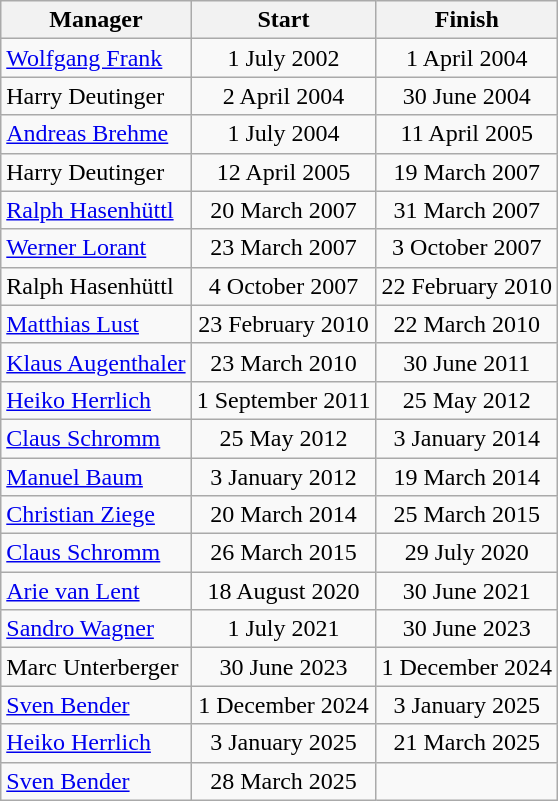<table class="wikitable">
<tr>
<th>Manager</th>
<th>Start</th>
<th>Finish</th>
</tr>
<tr align="center">
<td align="left"><a href='#'>Wolfgang Frank</a></td>
<td>1 July 2002</td>
<td>1 April 2004</td>
</tr>
<tr align="center">
<td align="left">Harry Deutinger</td>
<td>2 April 2004</td>
<td>30 June 2004</td>
</tr>
<tr align="center">
<td align="left"><a href='#'>Andreas Brehme</a></td>
<td>1 July 2004</td>
<td>11 April 2005</td>
</tr>
<tr align="center">
<td align="left">Harry Deutinger</td>
<td>12 April 2005</td>
<td>19 March 2007</td>
</tr>
<tr align="center">
<td align="left"><a href='#'>Ralph Hasenhüttl</a></td>
<td>20 March 2007</td>
<td>31 March 2007</td>
</tr>
<tr align="center">
<td align="left"><a href='#'>Werner Lorant</a></td>
<td>23 March 2007</td>
<td>3 October 2007</td>
</tr>
<tr align="center">
<td align="left">Ralph Hasenhüttl</td>
<td>4 October 2007</td>
<td>22 February 2010</td>
</tr>
<tr align="center">
<td align="left"><a href='#'>Matthias Lust</a></td>
<td>23 February 2010</td>
<td>22 March 2010</td>
</tr>
<tr align="center">
<td align="left"><a href='#'>Klaus Augenthaler</a></td>
<td>23 March 2010</td>
<td>30 June 2011</td>
</tr>
<tr align="center">
<td align="left"><a href='#'>Heiko Herrlich</a></td>
<td>1 September 2011</td>
<td>25 May 2012</td>
</tr>
<tr align="center">
<td align="left"><a href='#'>Claus Schromm</a></td>
<td>25 May 2012</td>
<td>3 January 2014</td>
</tr>
<tr align="center">
<td align="left"><a href='#'>Manuel Baum</a></td>
<td>3 January 2012</td>
<td>19 March 2014</td>
</tr>
<tr align="center">
<td align="left"><a href='#'>Christian Ziege</a></td>
<td>20 March 2014</td>
<td>25 March 2015</td>
</tr>
<tr align="center">
<td align="left"><a href='#'>Claus Schromm</a></td>
<td>26 March 2015</td>
<td>29 July 2020</td>
</tr>
<tr align="center">
<td align="left"><a href='#'>Arie van Lent</a></td>
<td>18 August 2020</td>
<td>30 June 2021</td>
</tr>
<tr align="center">
<td align="left"><a href='#'>Sandro Wagner</a></td>
<td>1 July 2021</td>
<td>30 June 2023</td>
</tr>
<tr align="center">
<td align="left">Marc Unterberger</td>
<td>30 June 2023</td>
<td>1 December 2024</td>
</tr>
<tr align="center">
<td align="left"><a href='#'>Sven Bender</a></td>
<td>1 December 2024</td>
<td>3 January 2025</td>
</tr>
<tr align="center">
<td align="left"><a href='#'>Heiko Herrlich</a></td>
<td>3 January 2025</td>
<td>21 March 2025</td>
</tr>
<tr align="center">
<td align="left"><a href='#'>Sven Bender</a></td>
<td>28 March 2025</td>
<td></td>
</tr>
</table>
